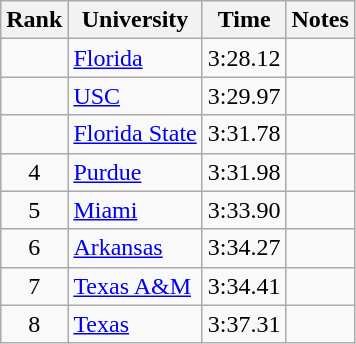<table class="wikitable sortable" style="text-align:center">
<tr>
<th>Rank</th>
<th>University</th>
<th>Time</th>
<th>Notes</th>
</tr>
<tr>
<td></td>
<td align=left><a href='#'>Florida</a></td>
<td>3:28.12</td>
<td></td>
</tr>
<tr>
<td></td>
<td align=left><a href='#'>USC</a></td>
<td>3:29.97</td>
<td></td>
</tr>
<tr>
<td></td>
<td align=left><a href='#'>Florida State</a></td>
<td>3:31.78</td>
<td></td>
</tr>
<tr>
<td>4</td>
<td align=left><a href='#'>Purdue</a></td>
<td>3:31.98</td>
<td></td>
</tr>
<tr>
<td>5</td>
<td align=left><a href='#'>Miami</a></td>
<td>3:33.90</td>
<td></td>
</tr>
<tr>
<td>6</td>
<td align=left><a href='#'>Arkansas</a></td>
<td>3:34.27</td>
<td></td>
</tr>
<tr>
<td>7</td>
<td align=left><a href='#'>Texas A&M</a></td>
<td>3:34.41</td>
<td></td>
</tr>
<tr>
<td>8</td>
<td align=left><a href='#'>Texas</a></td>
<td>3:37.31</td>
<td></td>
</tr>
</table>
